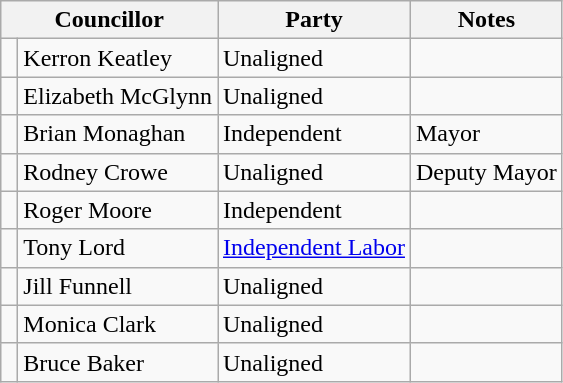<table class="wikitable">
<tr>
<th colspan="2">Councillor</th>
<th>Party</th>
<th>Notes</th>
</tr>
<tr>
<td> </td>
<td>Kerron Keatley</td>
<td>Unaligned</td>
<td></td>
</tr>
<tr>
<td> </td>
<td>Elizabeth McGlynn</td>
<td>Unaligned</td>
<td></td>
</tr>
<tr>
<td> </td>
<td>Brian Monaghan</td>
<td>Independent</td>
<td>Mayor</td>
</tr>
<tr>
<td> </td>
<td>Rodney Crowe</td>
<td>Unaligned</td>
<td>Deputy Mayor</td>
</tr>
<tr>
<td> </td>
<td>Roger Moore</td>
<td>Independent</td>
<td></td>
</tr>
<tr>
<td> </td>
<td>Tony Lord</td>
<td><a href='#'>Independent Labor</a></td>
<td></td>
</tr>
<tr>
<td> </td>
<td>Jill Funnell</td>
<td>Unaligned</td>
<td></td>
</tr>
<tr>
<td> </td>
<td>Monica Clark</td>
<td>Unaligned</td>
</tr>
<tr>
<td> </td>
<td>Bruce Baker</td>
<td>Unaligned</td>
<td></td>
</tr>
</table>
